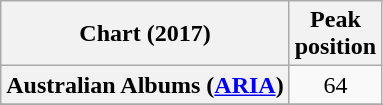<table class="wikitable sortable plainrowheaders" style="text-align:center">
<tr>
<th scope="col">Chart (2017)</th>
<th scope="col">Peak<br> position</th>
</tr>
<tr>
<th scope="row">Australian Albums (<a href='#'>ARIA</a>)</th>
<td>64</td>
</tr>
<tr>
</tr>
<tr>
</tr>
<tr>
</tr>
</table>
